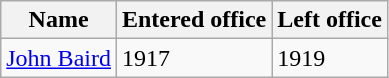<table class="wikitable" style="text-align:left">
<tr>
<th>Name</th>
<th>Entered office</th>
<th>Left office</th>
</tr>
<tr>
<td><a href='#'>John Baird</a></td>
<td>1917</td>
<td>1919</td>
</tr>
</table>
